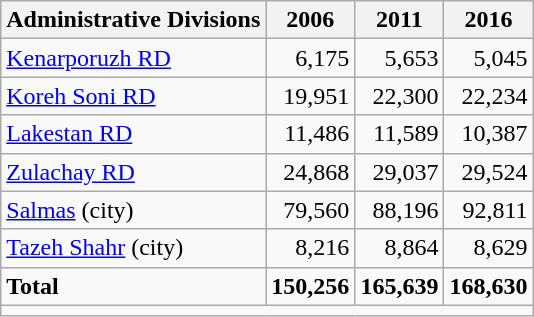<table class="wikitable">
<tr>
<th>Administrative Divisions</th>
<th>2006</th>
<th>2011</th>
<th>2016</th>
</tr>
<tr>
<td><a href='#'>Kenarporuzh RD</a></td>
<td style="text-align: right;">6,175</td>
<td style="text-align: right;">5,653</td>
<td style="text-align: right;">5,045</td>
</tr>
<tr>
<td><a href='#'>Koreh Soni RD</a></td>
<td style="text-align: right;">19,951</td>
<td style="text-align: right;">22,300</td>
<td style="text-align: right;">22,234</td>
</tr>
<tr>
<td><a href='#'>Lakestan RD</a></td>
<td style="text-align: right;">11,486</td>
<td style="text-align: right;">11,589</td>
<td style="text-align: right;">10,387</td>
</tr>
<tr>
<td><a href='#'>Zulachay RD</a></td>
<td style="text-align: right;">24,868</td>
<td style="text-align: right;">29,037</td>
<td style="text-align: right;">29,524</td>
</tr>
<tr>
<td><a href='#'>Salmas</a> (city)</td>
<td style="text-align: right;">79,560</td>
<td style="text-align: right;">88,196</td>
<td style="text-align: right;">92,811</td>
</tr>
<tr>
<td><a href='#'>Tazeh Shahr</a> (city)</td>
<td style="text-align: right;">8,216</td>
<td style="text-align: right;">8,864</td>
<td style="text-align: right;">8,629</td>
</tr>
<tr>
<td><strong>Total</strong></td>
<td style="text-align: right;"><strong>150,256</strong></td>
<td style="text-align: right;"><strong>165,639</strong></td>
<td style="text-align: right;"><strong>168,630</strong></td>
</tr>
<tr>
<td colspan=4></td>
</tr>
</table>
